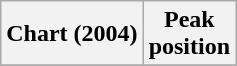<table class="wikitable plainrowheaders">
<tr>
<th scope="col">Chart (2004)</th>
<th scope="col">Peak<br>position</th>
</tr>
<tr>
</tr>
</table>
